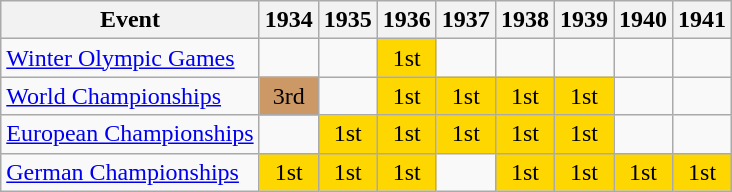<table class="wikitable">
<tr>
<th>Event</th>
<th>1934</th>
<th>1935</th>
<th>1936</th>
<th>1937</th>
<th>1938</th>
<th>1939</th>
<th>1940</th>
<th>1941</th>
</tr>
<tr>
<td><a href='#'>Winter Olympic Games</a></td>
<td></td>
<td></td>
<td align="center" bgcolor="gold">1st</td>
<td></td>
<td></td>
<td></td>
<td></td>
<td></td>
</tr>
<tr>
<td><a href='#'>World Championships</a></td>
<td align="center" bgcolor="cc9966">3rd</td>
<td></td>
<td align="center" bgcolor="gold">1st</td>
<td align="center" bgcolor="gold">1st</td>
<td align="center" bgcolor="gold">1st</td>
<td align="center" bgcolor="gold">1st</td>
<td></td>
<td></td>
</tr>
<tr>
<td><a href='#'>European Championships</a></td>
<td></td>
<td align="center" bgcolor="gold">1st</td>
<td align="center" bgcolor="gold">1st</td>
<td align="center" bgcolor="gold">1st</td>
<td align="center" bgcolor="gold">1st</td>
<td align="center" bgcolor="gold">1st</td>
<td></td>
<td></td>
</tr>
<tr>
<td><a href='#'>German Championships</a></td>
<td align="center" bgcolor="gold">1st</td>
<td align="center" bgcolor="gold">1st</td>
<td align="center" bgcolor="gold">1st</td>
<td></td>
<td align="center" bgcolor="gold">1st</td>
<td align="center" bgcolor="gold">1st</td>
<td align="center" bgcolor="gold">1st</td>
<td align="center" bgcolor="gold">1st</td>
</tr>
</table>
